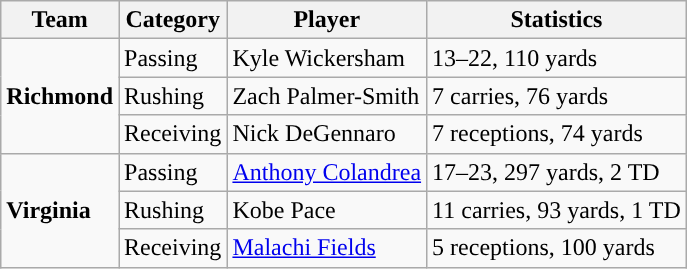<table class="wikitable" style="float: right;">
<tr>
<th>Team</th>
<th>Category</th>
<th>Player</th>
<th>Statistics</th>
</tr>
<tr>
<td rowspan=3><strong>Richmond</strong></td>
<td>Passing</td>
<td>Kyle Wickersham</td>
<td>13–22, 110 yards</td>
</tr>
<tr>
<td>Rushing</td>
<td>Zach Palmer-Smith</td>
<td>7 carries, 76 yards</td>
</tr>
<tr>
<td>Receiving</td>
<td>Nick DeGennaro</td>
<td>7 receptions, 74 yards</td>
</tr>
<tr>
<td rowspan=3><strong>Virginia</strong></td>
<td>Passing</td>
<td><a href='#'>Anthony Colandrea</a></td>
<td>17–23, 297 yards, 2 TD</td>
</tr>
<tr>
<td>Rushing</td>
<td>Kobe Pace</td>
<td>11 carries, 93 yards, 1 TD</td>
</tr>
<tr>
<td>Receiving</td>
<td><a href='#'>Malachi Fields</a></td>
<td>5 receptions, 100 yards</td>
</tr>
</table>
